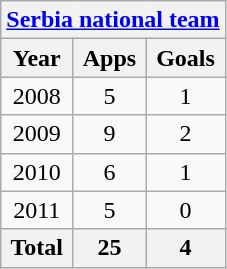<table class="wikitable" style="text-align:center">
<tr>
<th colspan=3><a href='#'>Serbia national team</a></th>
</tr>
<tr>
<th>Year</th>
<th>Apps</th>
<th>Goals</th>
</tr>
<tr>
<td>2008</td>
<td>5</td>
<td>1</td>
</tr>
<tr>
<td>2009</td>
<td>9</td>
<td>2</td>
</tr>
<tr>
<td>2010</td>
<td>6</td>
<td>1</td>
</tr>
<tr>
<td>2011</td>
<td>5</td>
<td>0</td>
</tr>
<tr>
<th>Total</th>
<th>25</th>
<th>4</th>
</tr>
</table>
